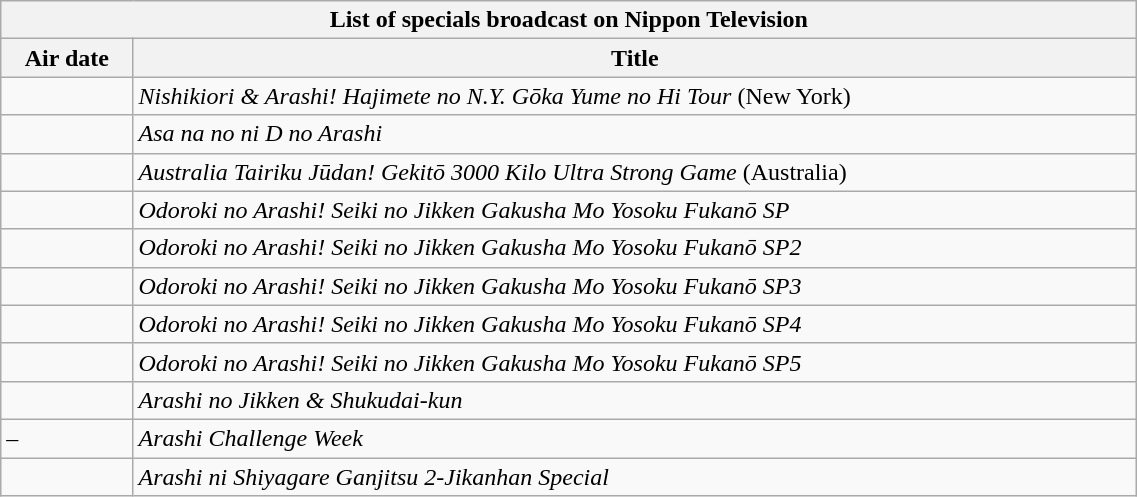<table class="wikitable" style="clear:none; padding:0 auto; width:60%; margin:auto align:left;">
<tr>
<th colspan=3>List of specials broadcast on Nippon Television</th>
</tr>
<tr>
<th>Air date</th>
<th>Title</th>
</tr>
<tr>
<td></td>
<td><em>Nishikiori & Arashi! Hajimete no N.Y. Gōka Yume no Hi Tour</em> (New York)</td>
</tr>
<tr>
<td></td>
<td><em>Asa na no ni D no Arashi</em></td>
</tr>
<tr>
<td></td>
<td><em>Australia Tairiku Jūdan! Gekitō 3000 Kilo Ultra Strong Game</em> (Australia)</td>
</tr>
<tr>
<td></td>
<td><em>Odoroki no Arashi! Seiki no Jikken Gakusha Mo Yosoku Fukanō SP</em></td>
</tr>
<tr>
<td></td>
<td><em>Odoroki no Arashi! Seiki no Jikken Gakusha Mo Yosoku Fukanō SP2</em></td>
</tr>
<tr>
<td></td>
<td><em>Odoroki no Arashi! Seiki no Jikken Gakusha Mo Yosoku Fukanō SP3</em></td>
</tr>
<tr>
<td></td>
<td><em>Odoroki no Arashi! Seiki no Jikken Gakusha Mo Yosoku Fukanō SP4</em></td>
</tr>
<tr>
<td></td>
<td><em>Odoroki no Arashi! Seiki no Jikken Gakusha Mo Yosoku Fukanō SP5</em></td>
</tr>
<tr>
<td></td>
<td><em>Arashi no Jikken & Shukudai-kun</em></td>
</tr>
<tr>
<td> – </td>
<td><em>Arashi Challenge Week</em></td>
</tr>
<tr>
<td></td>
<td><em>Arashi ni Shiyagare Ganjitsu 2-Jikanhan Special</em></td>
</tr>
</table>
